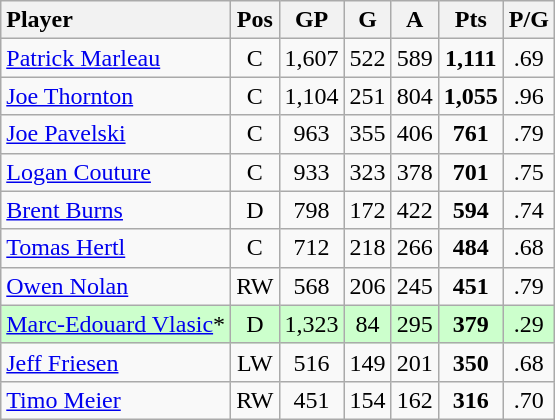<table class="wikitable" style="text-align:center">
<tr>
<th style="text-align:left;">Player</th>
<th>Pos</th>
<th>GP</th>
<th>G</th>
<th>A</th>
<th>Pts</th>
<th>P/G</th>
</tr>
<tr>
<td style="text-align:left;"><a href='#'>Patrick Marleau</a></td>
<td>C</td>
<td>1,607</td>
<td>522</td>
<td>589</td>
<td><strong>1,111</strong></td>
<td>.69</td>
</tr>
<tr>
<td style="text-align:left;"><a href='#'>Joe Thornton</a></td>
<td>C</td>
<td>1,104</td>
<td>251</td>
<td>804</td>
<td><strong>1,055</strong></td>
<td>.96</td>
</tr>
<tr>
<td style="text-align:left;"><a href='#'>Joe Pavelski</a></td>
<td>C</td>
<td>963</td>
<td>355</td>
<td>406</td>
<td><strong>761</strong></td>
<td>.79</td>
</tr>
<tr>
<td style="text-align:left;"><a href='#'>Logan Couture</a></td>
<td>C</td>
<td>933</td>
<td>323</td>
<td>378</td>
<td><strong>701</strong></td>
<td>.75</td>
</tr>
<tr>
<td style="text-align:left;"><a href='#'>Brent Burns</a></td>
<td>D</td>
<td>798</td>
<td>172</td>
<td>422</td>
<td><strong>594</strong></td>
<td>.74</td>
</tr>
<tr>
<td style="text-align:left;"><a href='#'>Tomas Hertl</a></td>
<td>C</td>
<td>712</td>
<td>218</td>
<td>266</td>
<td><strong>484</strong></td>
<td>.68</td>
</tr>
<tr>
<td style="text-align:left;"><a href='#'>Owen Nolan</a></td>
<td>RW</td>
<td>568</td>
<td>206</td>
<td>245</td>
<td><strong>451</strong></td>
<td>.79</td>
</tr>
<tr style="background:#cfc;">
<td style="text-align:left;"><a href='#'>Marc-Edouard Vlasic</a>*</td>
<td>D</td>
<td>1,323</td>
<td>84</td>
<td>295</td>
<td><strong>379</strong></td>
<td>.29</td>
</tr>
<tr>
<td style="text-align:left;"><a href='#'>Jeff Friesen</a></td>
<td>LW</td>
<td>516</td>
<td>149</td>
<td>201</td>
<td><strong>350</strong></td>
<td>.68</td>
</tr>
<tr>
<td style="text-align:left;"><a href='#'>Timo Meier</a></td>
<td>RW</td>
<td>451</td>
<td>154</td>
<td>162</td>
<td><strong>316</strong></td>
<td>.70</td>
</tr>
</table>
